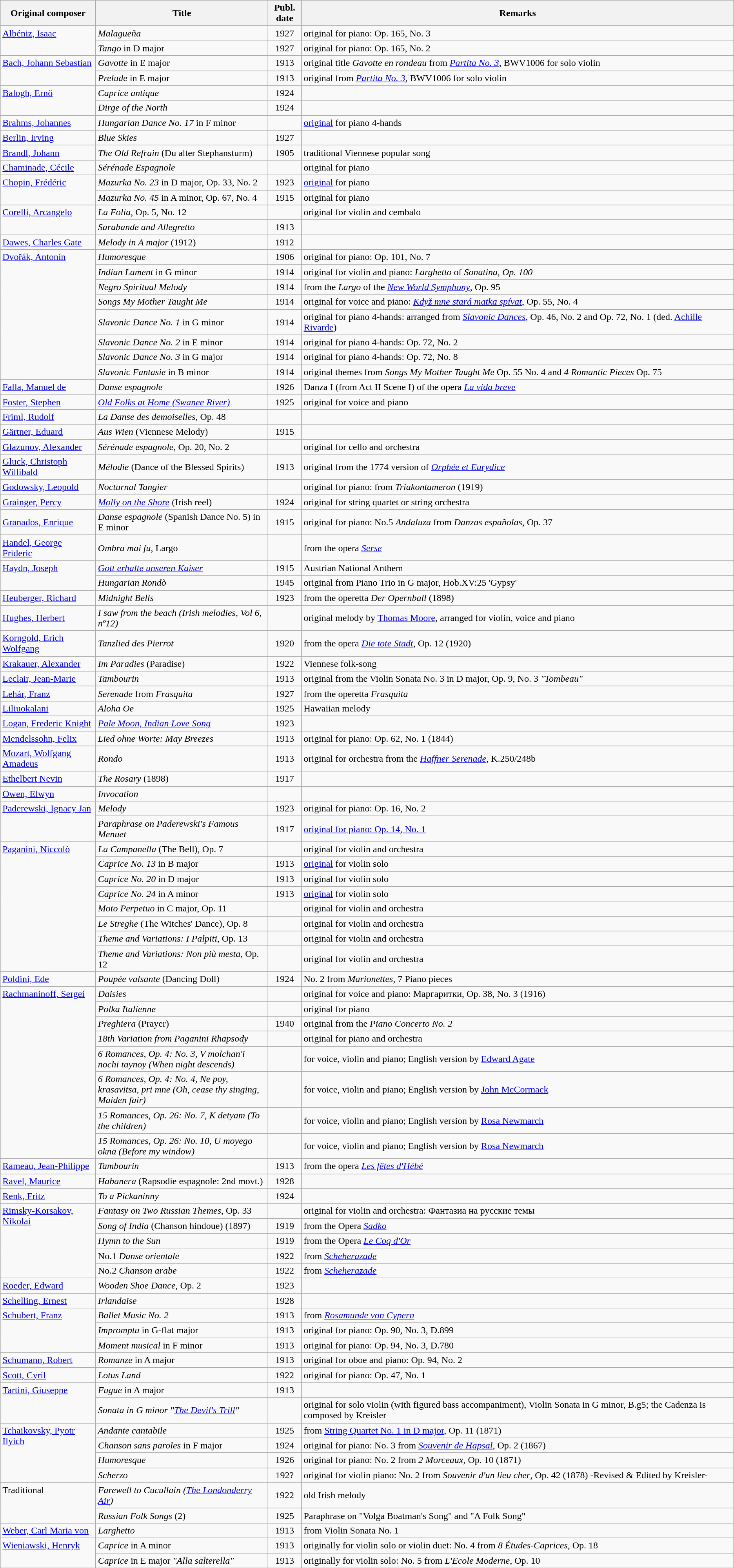<table class="wikitable sortable" style="margins:auto; width=95%;">
<tr>
<th width="155">Original composer</th>
<th width="285">Title</th>
<th width="50">Publ.<br>date</th>
<th>Remarks</th>
</tr>
<tr>
<td valign="top" rowspan="2"><a href='#'>Albéniz, Isaac</a></td>
<td><em>Malagueña</em></td>
<td align=center>1927</td>
<td>original for piano: Op. 165, No. 3</td>
</tr>
<tr>
<td><em>Tango</em> in D major</td>
<td align=center>1927</td>
<td>original for piano: Op. 165, No. 2</td>
</tr>
<tr>
<td valign="top" rowspan="2"><a href='#'>Bach, Johann Sebastian</a></td>
<td><em>Gavotte</em> in E major</td>
<td align=center>1913</td>
<td>original title <em>Gavotte en rondeau</em> from <em><a href='#'>Partita No. 3</a></em>, BWV1006 for solo violin</td>
</tr>
<tr>
<td><em>Prelude</em> in E major</td>
<td align=center>1913</td>
<td>original from <em><a href='#'>Partita No. 3</a></em>, BWV1006 for solo violin</td>
</tr>
<tr>
<td valign="top" rowspan="2"><a href='#'>Balogh, Ernő</a></td>
<td><em>Caprice antique</em></td>
<td align=center>1924</td>
<td> </td>
</tr>
<tr>
<td><em>Dirge of the North</em></td>
<td align=center>1924</td>
<td> </td>
</tr>
<tr>
<td><a href='#'>Brahms, Johannes</a></td>
<td><em>Hungarian Dance No. 17</em> in F minor</td>
<td align=center> </td>
<td><a href='#'>original</a> for piano 4-hands</td>
</tr>
<tr>
<td><a href='#'>Berlin, Irving</a></td>
<td><em>Blue Skies</em></td>
<td align=center>1927</td>
<td> </td>
</tr>
<tr>
<td><a href='#'>Brandl, Johann</a></td>
<td><em>The Old Refrain</em> (Du alter Stephansturm)</td>
<td align=center>1905</td>
<td>traditional Viennese popular song</td>
</tr>
<tr>
<td><a href='#'>Chaminade, Cécile</a></td>
<td><em>Sérénade Espagnole</em></td>
<td align=center> </td>
<td>original for piano</td>
</tr>
<tr>
<td valign="top" rowspan="2"><a href='#'>Chopin, Frédéric</a></td>
<td><em>Mazurka No. 23</em> in D major, Op. 33, No. 2</td>
<td align=center>1923</td>
<td><a href='#'>original</a> for piano</td>
</tr>
<tr>
<td><em>Mazurka No. 45</em> in A minor, Op. 67, No. 4</td>
<td align=center>1915</td>
<td>original for piano</td>
</tr>
<tr>
<td valign="top" rowspan="2"><a href='#'>Corelli, Arcangelo</a></td>
<td><em>La Folia</em>, Op. 5, No. 12</td>
<td align=center> </td>
<td>original for violin and cembalo</td>
</tr>
<tr>
<td><em>Sarabande and Allegretto</em></td>
<td align=center>1913</td>
<td> </td>
</tr>
<tr>
<td><a href='#'>Dawes, Charles Gate</a></td>
<td><em>Melody in A major</em> (1912)</td>
<td align=center>1912</td>
<td> </td>
</tr>
<tr>
<td valign="top" rowspan="8"><a href='#'>Dvořák, Antonín</a></td>
<td><em>Humoresque</em></td>
<td align=center>1906</td>
<td>original for piano: Op. 101, No. 7</td>
</tr>
<tr>
<td><em>Indian Lament</em> in G minor</td>
<td align=center>1914</td>
<td>original  for violin and piano: <em>Larghetto</em> of <em>Sonatina, Op. 100</em></td>
</tr>
<tr>
<td><em>Negro Spiritual Melody</em></td>
<td align=center>1914</td>
<td>from the <em>Largo</em> of the <em><a href='#'>New World Symphony</a></em>, Op. 95</td>
</tr>
<tr>
<td><em>Songs My Mother Taught Me</em></td>
<td align=center>1914</td>
<td>original for voice and piano: <em><a href='#'>Když mne stará matka spívat</a></em>, Op. 55, No. 4</td>
</tr>
<tr>
<td><em>Slavonic Dance No. 1</em> in G minor</td>
<td align=center>1914</td>
<td>original for piano 4-hands: arranged from <em><a href='#'>Slavonic Dances</a></em>, Op. 46, No. 2 and Op. 72, No. 1 (ded. <a href='#'>Achille Rivarde</a>)</td>
</tr>
<tr>
<td><em>Slavonic Dance No. 2</em> in E minor</td>
<td align=center>1914</td>
<td>original for piano 4-hands: Op. 72, No. 2</td>
</tr>
<tr>
<td><em>Slavonic Dance No. 3</em> in G major</td>
<td align=center>1914</td>
<td>original for piano 4-hands: Op. 72, No. 8</td>
</tr>
<tr>
<td><em>Slavonic Fantasie</em> in B minor</td>
<td align=center>1914</td>
<td>original themes from <em>Songs My Mother Taught Me</em> Op. 55 No. 4 and <em>4 Romantic Pieces</em> Op. 75</td>
</tr>
<tr>
<td><a href='#'>Falla, Manuel de</a></td>
<td><em>Danse espagnole</em></td>
<td align=center>1926</td>
<td>Danza I (from Act II Scene I) of the opera <em><a href='#'>La vida breve</a></em></td>
</tr>
<tr>
<td><a href='#'>Foster, Stephen</a></td>
<td><em><a href='#'>Old Folks at Home (Swanee River)</a></em></td>
<td align=center>1925</td>
<td>original for voice and piano</td>
</tr>
<tr>
<td><a href='#'>Friml, Rudolf</a></td>
<td><em>La Danse des demoiselles</em>, Op. 48</td>
<td align=center> </td>
<td> </td>
</tr>
<tr>
<td><a href='#'>Gärtner, Eduard</a></td>
<td><em>Aus Wien</em> (Viennese Melody)</td>
<td align=center>1915</td>
<td> </td>
</tr>
<tr>
<td><a href='#'>Glazunov, Alexander</a></td>
<td><em>Sérénade espagnole</em>, Op. 20, No. 2</td>
<td align=center> </td>
<td>original for cello and orchestra</td>
</tr>
<tr>
<td><a href='#'>Gluck, Christoph Willibald</a></td>
<td><em>Mélodie</em> (Dance of the Blessed Spirits)</td>
<td align=center>1913</td>
<td>original from the 1774 version of <em><a href='#'>Orphée et Eurydice</a></em></td>
</tr>
<tr>
<td><a href='#'>Godowsky, Leopold</a></td>
<td><em>Nocturnal Tangier</em></td>
<td align=center> </td>
<td>original for piano: from <em>Triakontameron</em> (1919)</td>
</tr>
<tr>
<td><a href='#'>Grainger, Percy</a></td>
<td><em><a href='#'>Molly on the Shore</a></em> (Irish reel)</td>
<td align=center>1924</td>
<td>original for string quartet or string orchestra</td>
</tr>
<tr>
<td><a href='#'>Granados, Enrique</a></td>
<td><em>Danse espagnole</em> (Spanish Dance No. 5) in E minor</td>
<td align=center>1915</td>
<td>original for piano: No.5 <em>Andaluza</em> from <em>Danzas españolas</em>, Op. 37</td>
</tr>
<tr>
<td><a href='#'>Handel, George Frideric</a></td>
<td><em>Ombra mai fu</em>, Largo</td>
<td align=center> </td>
<td>from the opera <em><a href='#'>Serse</a></em></td>
</tr>
<tr>
<td valign="top" rowspan="2"><a href='#'>Haydn, Joseph</a></td>
<td><em><a href='#'>Gott erhalte unseren Kaiser</a></em></td>
<td align=center>1915</td>
<td>Austrian National Anthem</td>
</tr>
<tr>
<td><em>Hungarian Rondò</em></td>
<td align=center>1945</td>
<td>original from Piano Trio in G major, Hob.XV:25 'Gypsy'</td>
</tr>
<tr>
<td><a href='#'>Heuberger, Richard</a></td>
<td><em>Midnight Bells</em></td>
<td align=center>1923</td>
<td>from the operetta <em>Der Opernball</em> (1898)</td>
</tr>
<tr>
<td><a href='#'>Hughes, Herbert</a></td>
<td><em>I saw from the beach (Irish melodies, Vol 6, nº12)</em></td>
<td align=center> </td>
<td>original melody by <a href='#'>Thomas Moore</a>, arranged for violin, voice and piano</td>
</tr>
<tr>
<td><a href='#'>Korngold, Erich Wolfgang</a></td>
<td><em>Tanzlied des Pierrot</em></td>
<td align=center>1920</td>
<td>from the opera <em><a href='#'>Die tote Stadt</a></em>, Op. 12 (1920)</td>
</tr>
<tr>
<td><a href='#'>Krakauer, Alexander</a></td>
<td><em>Im Paradies</em> (Paradise)</td>
<td align=center>1922</td>
<td>Viennese folk-song</td>
</tr>
<tr>
<td><a href='#'>Leclair, Jean-Marie</a></td>
<td><em>Tambourin</em></td>
<td align=center>1913</td>
<td>original from the Violin Sonata No. 3 in D major, Op. 9, No. 3 <em>"Tombeau"</em></td>
</tr>
<tr>
<td><a href='#'>Lehár, Franz</a></td>
<td><em>Serenade</em> from <em>Frasquita</em></td>
<td align=center>1927</td>
<td>from the operetta <em>Frasquita</em></td>
</tr>
<tr>
<td><a href='#'>Liliuokalani</a></td>
<td><em>Aloha Oe</em></td>
<td align=center>1925</td>
<td>Hawaiian melody</td>
</tr>
<tr>
<td><a href='#'>Logan, Frederic Knight</a></td>
<td><em><a href='#'>Pale Moon, Indian Love Song</a></em></td>
<td align=center>1923</td>
<td> </td>
</tr>
<tr>
<td><a href='#'>Mendelssohn, Felix</a></td>
<td><em>Lied ohne Worte: May Breezes</em></td>
<td align=center>1913</td>
<td>original for piano: Op. 62, No. 1 (1844)</td>
</tr>
<tr>
<td><a href='#'>Mozart, Wolfgang Amadeus</a></td>
<td><em>Rondo</em></td>
<td align=center>1913</td>
<td>original for orchestra from the <em><a href='#'>Haffner Serenade</a></em>, K.250/248b</td>
</tr>
<tr>
<td><a href='#'>Ethelbert Nevin</a></td>
<td><em>The Rosary</em> (1898)</td>
<td align=center>1917</td>
<td> </td>
</tr>
<tr>
<td><a href='#'>Owen, Elwyn</a></td>
<td><em>Invocation</em></td>
<td align=center> </td>
<td> </td>
</tr>
<tr>
<td valign="top" rowspan="2"><a href='#'>Paderewski, Ignacy Jan</a></td>
<td><em>Melody</em></td>
<td align=center>1923</td>
<td>original for piano: Op. 16, No. 2</td>
</tr>
<tr>
<td><em>Paraphrase on Paderewski's Famous Menuet</em></td>
<td align=center>1917</td>
<td><a href='#'>original for piano: Op. 14, No. 1</a></td>
</tr>
<tr>
<td valign="top" rowspan="8"><a href='#'>Paganini, Niccolò</a></td>
<td><em>La Campanella</em> (The Bell), Op. 7</td>
<td align=center> </td>
<td>original for violin and orchestra</td>
</tr>
<tr>
<td><em>Caprice No. 13</em> in B major</td>
<td align=center>1913</td>
<td><a href='#'>original</a> for violin solo</td>
</tr>
<tr>
<td><em>Caprice No. 20</em> in D major</td>
<td align=center>1913</td>
<td>original for violin solo</td>
</tr>
<tr>
<td><em>Caprice No. 24</em> in A minor</td>
<td align=center>1913</td>
<td><a href='#'>original</a> for violin solo</td>
</tr>
<tr>
<td><em>Moto Perpetuo</em> in C major, Op. 11</td>
<td align=center> </td>
<td>original for violin and orchestra</td>
</tr>
<tr>
<td><em>Le Streghe</em> (The Witches' Dance), Op. 8</td>
<td align=center> </td>
<td>original for violin and orchestra</td>
</tr>
<tr>
<td><em>Theme and Variations: I Palpiti</em>, Op. 13</td>
<td align=center> </td>
<td>original for violin and orchestra</td>
</tr>
<tr>
<td><em>Theme and Variations: Non più mesta</em>, Op. 12</td>
<td align=center> </td>
<td>original for violin and orchestra</td>
</tr>
<tr>
<td><a href='#'>Poldini, Ede</a></td>
<td><em>Poupée valsante</em> (Dancing Doll)</td>
<td align=center>1924</td>
<td>No. 2 from <em>Marionettes</em>, 7 Piano pieces</td>
</tr>
<tr>
<td valign="top" rowspan="8"><a href='#'>Rachmaninoff, Sergei</a></td>
<td><em>Daisies</em></td>
<td align=center> </td>
<td>original for voice and piano: Маргаритки, Op. 38, No. 3 (1916)</td>
</tr>
<tr>
<td><em>Polka Italienne</em></td>
<td align=center> </td>
<td>original for piano</td>
</tr>
<tr>
<td><em>Preghiera</em> (Prayer)</td>
<td align=center>1940</td>
<td>original from the <em>Piano Concerto No. 2</em></td>
</tr>
<tr>
<td><em>18th Variation from Paganini Rhapsody</em></td>
<td align=center> </td>
<td>original for piano and orchestra</td>
</tr>
<tr>
<td><em>6 Romances, Op. 4: No. 3, V molchan'i nochi taynoy (When night descends)</em></td>
<td align=center> </td>
<td>for voice, violin and piano; English version by <a href='#'>Edward Agate</a></td>
</tr>
<tr>
<td><em>6 Romances, Op. 4: No. 4, Ne poy, krasavitsa, pri mne (Oh, cease thy singing, Maiden fair)</em></td>
<td align=center> </td>
<td>for voice, violin and piano; English version by <a href='#'>John McCormack</a></td>
</tr>
<tr>
<td><em>15 Romances, Op. 26: No. 7, K detyam (To the children)</em></td>
<td align=center> </td>
<td>for voice, violin and piano; English version by <a href='#'>Rosa Newmarch</a></td>
</tr>
<tr>
<td><em>15 Romances, Op. 26: No. 10, U moyego okna (Before my window)</em></td>
<td align=center> </td>
<td>for voice, violin and piano; English version by <a href='#'>Rosa Newmarch</a></td>
</tr>
<tr>
<td><a href='#'>Rameau, Jean-Philippe</a></td>
<td><em>Tambourin</em></td>
<td align=center>1913</td>
<td>from the opera <em><a href='#'>Les fêtes d'Hébé</a></em></td>
</tr>
<tr>
<td><a href='#'>Ravel, Maurice</a></td>
<td><em>Habanera</em> (Rapsodie espagnole: 2nd movt.)</td>
<td align=center>1928</td>
<td> </td>
</tr>
<tr>
<td><a href='#'>Renk, Fritz</a></td>
<td><em>To a Pickaninny</em></td>
<td align=center>1924</td>
<td> </td>
</tr>
<tr>
<td valign="top" rowspan="5"><a href='#'>Rimsky-Korsakov, Nikolai</a></td>
<td><em>Fantasy on Two Russian Themes</em>, Op. 33</td>
<td align=center> </td>
<td>original for violin and orchestra: Фантазиа на русские темы</td>
</tr>
<tr>
<td><em>Song of India</em> (Chanson hindoue) (1897)</td>
<td align=center>1919</td>
<td>from the Opera <em><a href='#'>Sadko</a></em></td>
</tr>
<tr>
<td><em>Hymn to the Sun</em></td>
<td align=center>1919</td>
<td>from the Opera <em><a href='#'>Le Coq d'Or</a></em></td>
</tr>
<tr>
<td>No.1 <em>Danse orientale</em></td>
<td align=center>1922</td>
<td>from <em><a href='#'>Scheherazade</a></em></td>
</tr>
<tr>
<td>No.2 <em>Chanson arabe</em></td>
<td align=center>1922</td>
<td>from <em><a href='#'>Scheherazade</a></em></td>
</tr>
<tr>
<td><a href='#'>Roeder, Edward</a></td>
<td><em>Wooden Shoe Dance</em>, Op. 2</td>
<td align=center>1923</td>
<td> </td>
</tr>
<tr>
<td><a href='#'>Schelling, Ernest</a></td>
<td><em>Irlandaise</em></td>
<td align=center>1928</td>
<td> </td>
</tr>
<tr>
<td valign="top" rowspan="3"><a href='#'>Schubert, Franz</a></td>
<td><em>Ballet Music No. 2</em></td>
<td align=center>1913</td>
<td>from <em><a href='#'>Rosamunde von Cypern</a></em></td>
</tr>
<tr>
<td><em>Impromptu</em> in G-flat major</td>
<td align=center>1913</td>
<td>original for piano: Op. 90, No. 3, D.899</td>
</tr>
<tr>
<td><em>Moment musical</em> in F minor</td>
<td align=center>1913</td>
<td>original for piano: Op. 94, No. 3, D.780</td>
</tr>
<tr>
<td><a href='#'>Schumann, Robert</a></td>
<td><em>Romanze</em> in A major</td>
<td align=center>1913</td>
<td>original for oboe and piano: Op. 94, No. 2</td>
</tr>
<tr>
<td><a href='#'>Scott, Cyril</a></td>
<td><em>Lotus Land</em></td>
<td align=center>1922</td>
<td>original for piano: Op. 47, No. 1</td>
</tr>
<tr>
<td valign="top" rowspan="2"><a href='#'>Tartini, Giuseppe</a></td>
<td><em>Fugue</em> in A major</td>
<td align=center>1913</td>
<td> </td>
</tr>
<tr>
<td><em>Sonata in G minor "<a href='#'>The Devil's Trill</a>"</em></td>
<td align=center> </td>
<td>original for solo violin (with figured bass accompaniment), Violin Sonata in G minor, B.g5; the Cadenza is composed by Kreisler</td>
</tr>
<tr>
<td valign="top" rowspan="4"><a href='#'>Tchaikovsky, Pyotr Ilyich</a></td>
<td><em>Andante cantabile</em></td>
<td align=center>1925</td>
<td>from <a href='#'>String Quartet No. 1 in D major</a>, Op. 11 (1871)</td>
</tr>
<tr>
<td><em>Chanson sans paroles</em> in F major</td>
<td align=center>1924</td>
<td>original for piano: No. 3 from <em><a href='#'>Souvenir de Hapsal</a></em>, Op. 2 (1867)</td>
</tr>
<tr>
<td><em>Humoresque</em></td>
<td align=center>1926</td>
<td>original for piano: No. 2 from <em>2 Morceaux</em>, Op. 10 (1871)</td>
</tr>
<tr>
<td><em>Scherzo</em></td>
<td align=center>192?</td>
<td>original for violin piano: No. 2 from <em>Souvenir d'un lieu cher</em>, Op. 42 (1878) -Revised & Edited by Kreisler-</td>
</tr>
<tr>
<td valign="top" rowspan="2">Traditional</td>
<td><em>Farewell to Cucullain (<a href='#'>The Londonderry Air</a>)</em></td>
<td align=center>1922</td>
<td>old Irish melody</td>
</tr>
<tr>
<td><em>Russian Folk Songs</em> (2)</td>
<td align=center>1925</td>
<td>Paraphrase on "Volga Boatman's Song" and "A Folk Song"</td>
</tr>
<tr>
<td><a href='#'>Weber, Carl Maria von</a></td>
<td><em>Larghetto</em></td>
<td align=center>1913</td>
<td>from Violin Sonata No. 1</td>
</tr>
<tr>
<td valign="top" rowspan="2"><a href='#'>Wieniawski, Henryk</a></td>
<td><em>Caprice</em> in A minor</td>
<td align=center>1913</td>
<td>originally for violin solo or violin duet: No. 4 from <em>8 Études-Caprices</em>, Op. 18</td>
</tr>
<tr>
<td><em>Caprice</em> in E major <em>"Alla salterella"</em></td>
<td align=center>1913</td>
<td>originally for violin solo: No. 5 from <em>L'Ecole Moderne</em>, Op. 10</td>
</tr>
</table>
